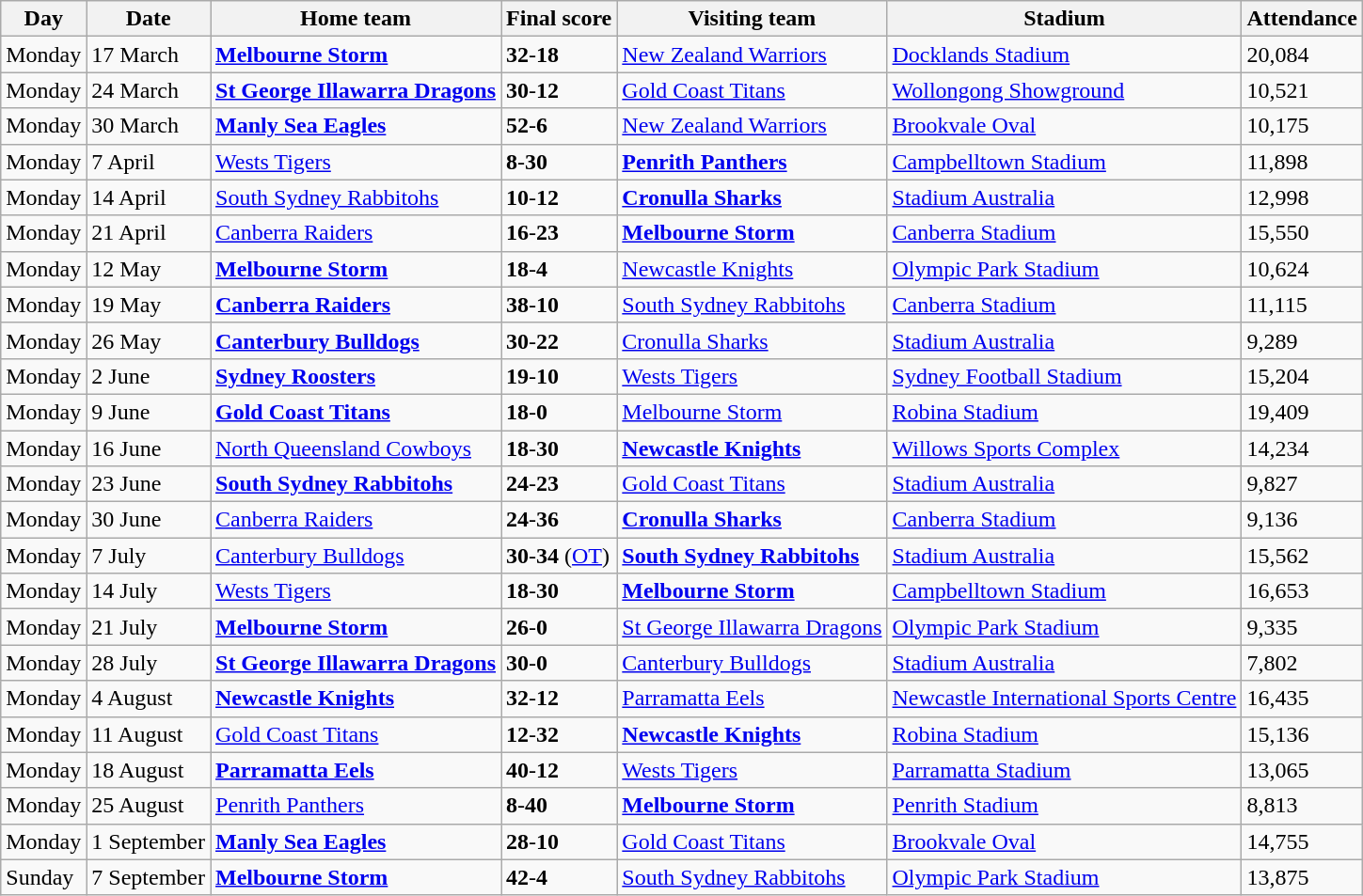<table class="wikitable">
<tr>
<th>Day</th>
<th>Date</th>
<th>Home team</th>
<th>Final score</th>
<th>Visiting team</th>
<th>Stadium</th>
<th>Attendance</th>
</tr>
<tr>
<td>Monday</td>
<td>17 March</td>
<td> <strong><a href='#'>Melbourne Storm</a></strong></td>
<td><strong>32</strong>-<strong>18</strong></td>
<td> <a href='#'>New Zealand Warriors</a></td>
<td><a href='#'>Docklands Stadium</a></td>
<td>20,084</td>
</tr>
<tr>
<td>Monday</td>
<td>24 March</td>
<td> <strong><a href='#'>St George Illawarra Dragons</a></strong></td>
<td><strong>30</strong>-<strong>12</strong></td>
<td> <a href='#'>Gold Coast Titans</a></td>
<td><a href='#'>Wollongong Showground</a></td>
<td>10,521</td>
</tr>
<tr>
<td>Monday</td>
<td>30 March</td>
<td> <strong><a href='#'>Manly Sea Eagles</a></strong></td>
<td><strong>52</strong>-<strong>6</strong></td>
<td> <a href='#'>New Zealand Warriors</a></td>
<td><a href='#'>Brookvale Oval</a></td>
<td>10,175</td>
</tr>
<tr>
<td>Monday</td>
<td>7 April</td>
<td> <a href='#'>Wests Tigers</a></td>
<td><strong>8</strong>-<strong>30</strong></td>
<td> <strong><a href='#'>Penrith Panthers</a></strong></td>
<td><a href='#'>Campbelltown Stadium</a></td>
<td>11,898</td>
</tr>
<tr>
<td>Monday</td>
<td>14 April</td>
<td> <a href='#'>South Sydney Rabbitohs</a></td>
<td><strong>10</strong>-<strong>12</strong></td>
<td> <strong><a href='#'>Cronulla Sharks</a></strong></td>
<td><a href='#'>Stadium Australia</a></td>
<td>12,998</td>
</tr>
<tr>
<td>Monday</td>
<td>21 April</td>
<td> <a href='#'>Canberra Raiders</a></td>
<td><strong>16</strong>-<strong>23</strong></td>
<td> <strong><a href='#'>Melbourne Storm</a></strong></td>
<td><a href='#'>Canberra Stadium</a></td>
<td>15,550</td>
</tr>
<tr>
<td>Monday</td>
<td>12 May</td>
<td> <strong><a href='#'>Melbourne Storm</a></strong></td>
<td><strong>18</strong>-<strong>4</strong></td>
<td> <a href='#'>Newcastle Knights</a></td>
<td><a href='#'>Olympic Park Stadium</a></td>
<td>10,624</td>
</tr>
<tr>
<td>Monday</td>
<td>19 May</td>
<td> <strong><a href='#'>Canberra Raiders</a></strong></td>
<td><strong>38</strong>-<strong>10</strong></td>
<td> <a href='#'>South Sydney Rabbitohs</a></td>
<td><a href='#'>Canberra Stadium</a></td>
<td>11,115</td>
</tr>
<tr>
<td>Monday</td>
<td>26 May</td>
<td> <strong><a href='#'>Canterbury Bulldogs</a></strong></td>
<td><strong>30</strong>-<strong>22</strong></td>
<td> <a href='#'>Cronulla Sharks</a></td>
<td><a href='#'>Stadium Australia</a></td>
<td>9,289</td>
</tr>
<tr>
<td>Monday</td>
<td>2 June</td>
<td> <strong><a href='#'>Sydney Roosters</a></strong></td>
<td><strong>19</strong>-<strong>10</strong></td>
<td> <a href='#'>Wests Tigers</a></td>
<td><a href='#'>Sydney Football Stadium</a></td>
<td>15,204</td>
</tr>
<tr>
<td>Monday</td>
<td>9 June</td>
<td> <strong><a href='#'>Gold Coast Titans</a></strong></td>
<td><strong>18</strong>-<strong>0</strong></td>
<td> <a href='#'>Melbourne Storm</a></td>
<td><a href='#'>Robina Stadium</a></td>
<td>19,409</td>
</tr>
<tr>
<td>Monday</td>
<td>16 June</td>
<td> <a href='#'>North Queensland Cowboys</a></td>
<td><strong>18</strong>-<strong>30</strong></td>
<td> <strong><a href='#'>Newcastle Knights</a></strong></td>
<td><a href='#'>Willows Sports Complex</a></td>
<td>14,234</td>
</tr>
<tr>
<td>Monday</td>
<td>23 June</td>
<td> <strong><a href='#'>South Sydney Rabbitohs</a></strong></td>
<td><strong>24</strong>-<strong>23</strong></td>
<td> <a href='#'>Gold Coast Titans</a></td>
<td><a href='#'>Stadium Australia</a></td>
<td>9,827</td>
</tr>
<tr>
<td>Monday</td>
<td>30 June</td>
<td> <a href='#'>Canberra Raiders</a></td>
<td><strong>24</strong>-<strong>36</strong></td>
<td> <strong><a href='#'>Cronulla Sharks</a></strong></td>
<td><a href='#'>Canberra Stadium</a></td>
<td>9,136</td>
</tr>
<tr>
<td>Monday</td>
<td>7 July</td>
<td> <a href='#'>Canterbury Bulldogs</a></td>
<td><strong>30</strong>-<strong>34</strong> (<a href='#'>OT</a>)</td>
<td> <strong><a href='#'>South Sydney Rabbitohs</a></strong></td>
<td><a href='#'>Stadium Australia</a></td>
<td>15,562</td>
</tr>
<tr>
<td>Monday</td>
<td>14 July</td>
<td> <a href='#'>Wests Tigers</a></td>
<td><strong>18</strong>-<strong>30</strong></td>
<td> <strong><a href='#'>Melbourne Storm</a></strong></td>
<td><a href='#'>Campbelltown Stadium</a></td>
<td>16,653</td>
</tr>
<tr>
<td>Monday</td>
<td>21 July</td>
<td> <strong><a href='#'>Melbourne Storm</a></strong></td>
<td><strong>26</strong>-<strong>0</strong></td>
<td> <a href='#'>St George Illawarra Dragons</a></td>
<td><a href='#'>Olympic Park Stadium</a></td>
<td>9,335</td>
</tr>
<tr>
<td>Monday</td>
<td>28 July</td>
<td> <strong><a href='#'>St George Illawarra Dragons</a></strong></td>
<td><strong>30</strong>-<strong>0</strong></td>
<td> <a href='#'>Canterbury Bulldogs</a></td>
<td><a href='#'>Stadium Australia</a></td>
<td>7,802</td>
</tr>
<tr>
<td>Monday</td>
<td>4 August</td>
<td> <strong><a href='#'>Newcastle Knights</a></strong></td>
<td><strong>32</strong>-<strong>12</strong></td>
<td> <a href='#'>Parramatta Eels</a></td>
<td><a href='#'>Newcastle International Sports Centre</a></td>
<td>16,435</td>
</tr>
<tr>
<td>Monday</td>
<td>11 August</td>
<td> <a href='#'>Gold Coast Titans</a></td>
<td><strong>12</strong>-<strong>32</strong></td>
<td> <strong><a href='#'>Newcastle Knights</a></strong></td>
<td><a href='#'>Robina Stadium</a></td>
<td>15,136</td>
</tr>
<tr>
<td>Monday</td>
<td>18 August</td>
<td> <strong><a href='#'>Parramatta Eels</a></strong></td>
<td><strong>40</strong>-<strong>12</strong></td>
<td> <a href='#'>Wests Tigers</a></td>
<td><a href='#'>Parramatta Stadium</a></td>
<td>13,065</td>
</tr>
<tr>
<td>Monday</td>
<td>25 August</td>
<td> <a href='#'>Penrith Panthers</a></td>
<td><strong>8</strong>-<strong>40</strong></td>
<td> <strong><a href='#'>Melbourne Storm</a></strong></td>
<td><a href='#'>Penrith Stadium</a></td>
<td>8,813</td>
</tr>
<tr>
<td>Monday</td>
<td>1 September</td>
<td> <strong><a href='#'>Manly Sea Eagles</a></strong></td>
<td><strong>28</strong>-<strong>10</strong></td>
<td> <a href='#'>Gold Coast Titans</a></td>
<td><a href='#'>Brookvale Oval</a></td>
<td>14,755</td>
</tr>
<tr>
<td>Sunday</td>
<td>7 September</td>
<td> <strong><a href='#'>Melbourne Storm</a></strong></td>
<td><strong>42</strong>-<strong>4</strong></td>
<td> <a href='#'>South Sydney Rabbitohs</a></td>
<td><a href='#'>Olympic Park Stadium</a></td>
<td>13,875</td>
</tr>
</table>
